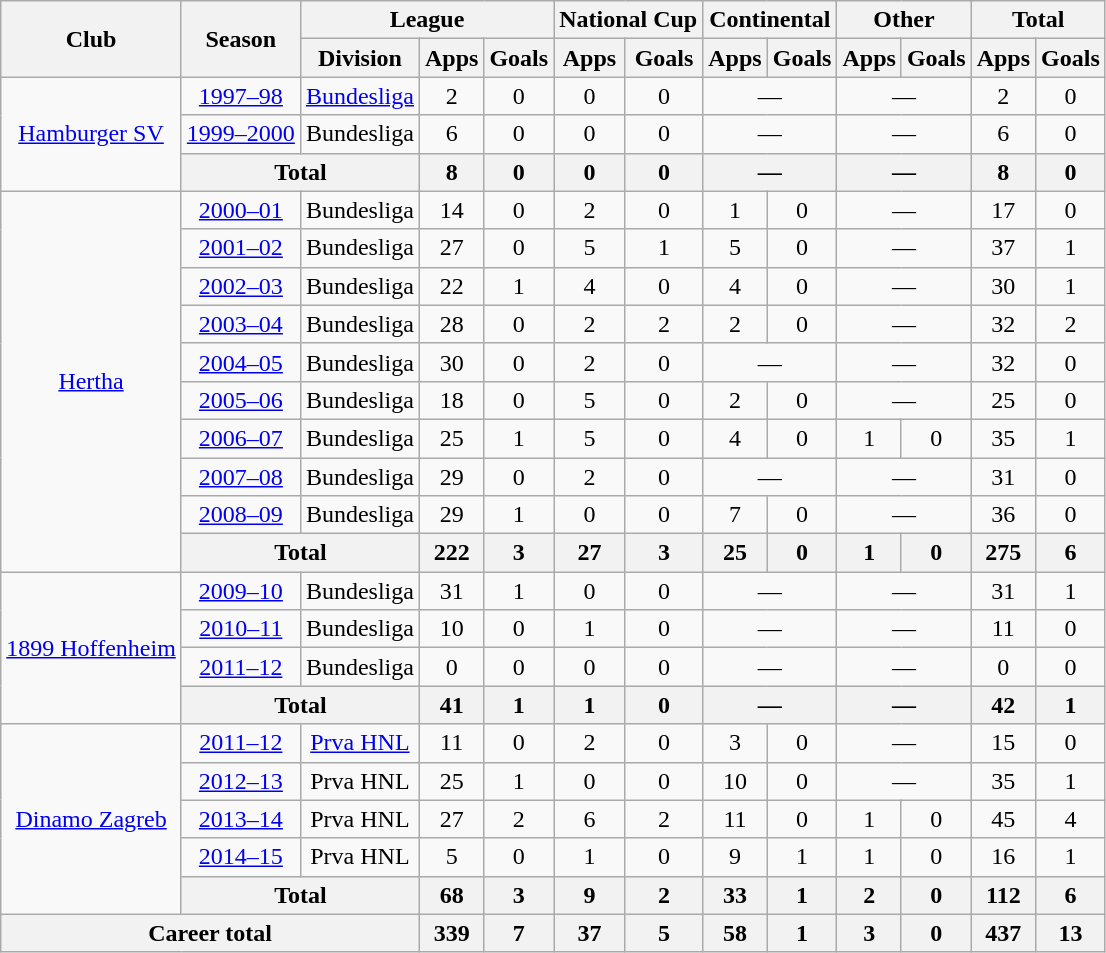<table class="wikitable" style="text-align:center">
<tr>
<th rowspan="2">Club</th>
<th rowspan="2">Season</th>
<th colspan="3">League</th>
<th colspan="2">National Cup</th>
<th colspan="2">Continental</th>
<th colspan="2">Other</th>
<th colspan="2">Total</th>
</tr>
<tr>
<th>Division</th>
<th>Apps</th>
<th>Goals</th>
<th>Apps</th>
<th>Goals</th>
<th>Apps</th>
<th>Goals</th>
<th>Apps</th>
<th>Goals</th>
<th>Apps</th>
<th>Goals</th>
</tr>
<tr>
<td rowspan="3"><a href='#'>Hamburger SV</a></td>
<td><a href='#'>1997–98</a></td>
<td><a href='#'>Bundesliga</a></td>
<td>2</td>
<td>0</td>
<td>0</td>
<td>0</td>
<td colspan="2">—</td>
<td colspan="2">—</td>
<td>2</td>
<td>0</td>
</tr>
<tr>
<td><a href='#'>1999–2000</a></td>
<td>Bundesliga</td>
<td>6</td>
<td>0</td>
<td>0</td>
<td>0</td>
<td colspan="2">—</td>
<td colspan="2">—</td>
<td>6</td>
<td>0</td>
</tr>
<tr>
<th colspan="2">Total</th>
<th>8</th>
<th>0</th>
<th>0</th>
<th>0</th>
<th colspan="2">—</th>
<th colspan="2">—</th>
<th>8</th>
<th>0</th>
</tr>
<tr>
<td rowspan="10"><a href='#'>Hertha</a></td>
<td><a href='#'>2000–01</a></td>
<td>Bundesliga</td>
<td>14</td>
<td>0</td>
<td>2</td>
<td>0</td>
<td>1</td>
<td>0</td>
<td colspan="2">—</td>
<td>17</td>
<td>0</td>
</tr>
<tr>
<td><a href='#'>2001–02</a></td>
<td>Bundesliga</td>
<td>27</td>
<td>0</td>
<td>5</td>
<td>1</td>
<td>5</td>
<td>0</td>
<td colspan="2">—</td>
<td>37</td>
<td>1</td>
</tr>
<tr>
<td><a href='#'>2002–03</a></td>
<td>Bundesliga</td>
<td>22</td>
<td>1</td>
<td>4</td>
<td>0</td>
<td>4</td>
<td>0</td>
<td colspan="2">—</td>
<td>30</td>
<td>1</td>
</tr>
<tr>
<td><a href='#'>2003–04</a></td>
<td>Bundesliga</td>
<td>28</td>
<td>0</td>
<td>2</td>
<td>2</td>
<td>2</td>
<td>0</td>
<td colspan="2">—</td>
<td>32</td>
<td>2</td>
</tr>
<tr>
<td><a href='#'>2004–05</a></td>
<td>Bundesliga</td>
<td>30</td>
<td>0</td>
<td>2</td>
<td>0</td>
<td colspan="2">—</td>
<td colspan="2">—</td>
<td>32</td>
<td>0</td>
</tr>
<tr>
<td><a href='#'>2005–06</a></td>
<td>Bundesliga</td>
<td>18</td>
<td>0</td>
<td>5</td>
<td>0</td>
<td>2</td>
<td>0</td>
<td colspan="2">—</td>
<td>25</td>
<td>0</td>
</tr>
<tr>
<td><a href='#'>2006–07</a></td>
<td>Bundesliga</td>
<td>25</td>
<td>1</td>
<td>5</td>
<td>0</td>
<td>4</td>
<td>0</td>
<td>1</td>
<td>0</td>
<td>35</td>
<td>1</td>
</tr>
<tr>
<td><a href='#'>2007–08</a></td>
<td>Bundesliga</td>
<td>29</td>
<td>0</td>
<td>2</td>
<td>0</td>
<td colspan="2">—</td>
<td colspan="2">—</td>
<td>31</td>
<td>0</td>
</tr>
<tr>
<td><a href='#'>2008–09</a></td>
<td>Bundesliga</td>
<td>29</td>
<td>1</td>
<td>0</td>
<td>0</td>
<td>7</td>
<td>0</td>
<td colspan="2">—</td>
<td>36</td>
<td>0</td>
</tr>
<tr>
<th colspan="2">Total</th>
<th>222</th>
<th>3</th>
<th>27</th>
<th>3</th>
<th>25</th>
<th>0</th>
<th>1</th>
<th>0</th>
<th>275</th>
<th>6</th>
</tr>
<tr>
<td rowspan="4"><a href='#'>1899 Hoffenheim</a></td>
<td><a href='#'>2009–10</a></td>
<td>Bundesliga</td>
<td>31</td>
<td>1</td>
<td>0</td>
<td>0</td>
<td colspan="2">—</td>
<td colspan="2">—</td>
<td>31</td>
<td>1</td>
</tr>
<tr>
<td><a href='#'>2010–11</a></td>
<td>Bundesliga</td>
<td>10</td>
<td>0</td>
<td>1</td>
<td>0</td>
<td colspan="2">—</td>
<td colspan="2">—</td>
<td>11</td>
<td>0</td>
</tr>
<tr>
<td><a href='#'>2011–12</a></td>
<td>Bundesliga</td>
<td>0</td>
<td>0</td>
<td>0</td>
<td>0</td>
<td colspan="2">—</td>
<td colspan="2">—</td>
<td>0</td>
<td>0</td>
</tr>
<tr>
<th colspan="2">Total</th>
<th>41</th>
<th>1</th>
<th>1</th>
<th>0</th>
<th colspan="2">—</th>
<th colspan="2">—</th>
<th>42</th>
<th>1</th>
</tr>
<tr>
<td rowspan="5"><a href='#'>Dinamo Zagreb</a></td>
<td><a href='#'>2011–12</a></td>
<td><a href='#'>Prva HNL</a></td>
<td>11</td>
<td>0</td>
<td>2</td>
<td>0</td>
<td>3</td>
<td>0</td>
<td colspan="2">—</td>
<td>15</td>
<td>0</td>
</tr>
<tr>
<td><a href='#'>2012–13</a></td>
<td>Prva HNL</td>
<td>25</td>
<td>1</td>
<td>0</td>
<td>0</td>
<td>10</td>
<td>0</td>
<td colspan="2">—</td>
<td>35</td>
<td>1</td>
</tr>
<tr>
<td><a href='#'>2013–14</a></td>
<td>Prva HNL</td>
<td>27</td>
<td>2</td>
<td>6</td>
<td>2</td>
<td>11</td>
<td>0</td>
<td>1</td>
<td>0</td>
<td>45</td>
<td>4</td>
</tr>
<tr>
<td><a href='#'>2014–15</a></td>
<td>Prva HNL</td>
<td>5</td>
<td>0</td>
<td>1</td>
<td>0</td>
<td>9</td>
<td>1</td>
<td>1</td>
<td>0</td>
<td>16</td>
<td>1</td>
</tr>
<tr>
<th colspan="2">Total</th>
<th>68</th>
<th>3</th>
<th>9</th>
<th>2</th>
<th>33</th>
<th>1</th>
<th>2</th>
<th>0</th>
<th>112</th>
<th>6</th>
</tr>
<tr>
<th colspan="3">Career total</th>
<th>339</th>
<th>7</th>
<th>37</th>
<th>5</th>
<th>58</th>
<th>1</th>
<th>3</th>
<th>0</th>
<th>437</th>
<th>13</th>
</tr>
</table>
